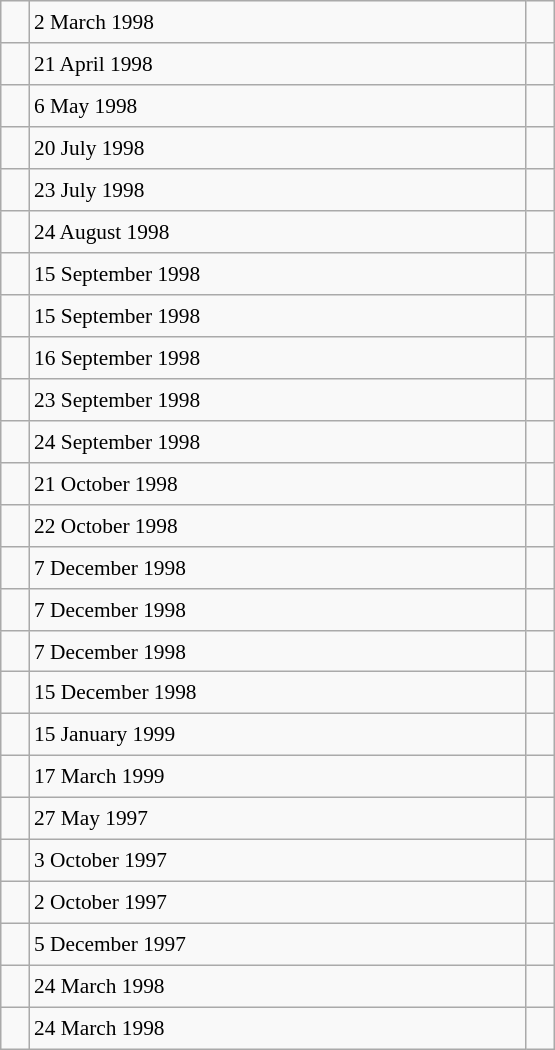<table class="wikitable" style="font-size: 89%; float: left; width: 26em; margin-right: 1em; height: 700px">
<tr>
<td></td>
<td>2 March 1998</td>
<td></td>
</tr>
<tr>
<td></td>
<td>21 April 1998</td>
<td></td>
</tr>
<tr>
<td></td>
<td>6 May 1998</td>
<td></td>
</tr>
<tr>
<td></td>
<td>20 July 1998</td>
<td></td>
</tr>
<tr>
<td></td>
<td>23 July 1998</td>
<td></td>
</tr>
<tr>
<td></td>
<td>24 August 1998</td>
<td></td>
</tr>
<tr>
<td></td>
<td>15 September 1998</td>
<td></td>
</tr>
<tr>
<td></td>
<td>15 September 1998</td>
<td></td>
</tr>
<tr>
<td></td>
<td>16 September 1998</td>
<td></td>
</tr>
<tr>
<td></td>
<td>23 September 1998</td>
<td></td>
</tr>
<tr>
<td></td>
<td>24 September 1998</td>
<td></td>
</tr>
<tr>
<td></td>
<td>21 October 1998</td>
<td></td>
</tr>
<tr>
<td></td>
<td>22 October 1998</td>
<td></td>
</tr>
<tr>
<td></td>
<td>7 December 1998</td>
<td></td>
</tr>
<tr>
<td></td>
<td>7 December 1998</td>
<td></td>
</tr>
<tr>
<td></td>
<td>7 December 1998</td>
<td></td>
</tr>
<tr>
<td></td>
<td>15 December 1998</td>
<td></td>
</tr>
<tr>
<td></td>
<td>15 January 1999</td>
<td></td>
</tr>
<tr>
<td></td>
<td>17 March 1999</td>
<td></td>
</tr>
<tr>
<td></td>
<td>27 May 1997</td>
<td></td>
</tr>
<tr>
<td></td>
<td>3 October 1997</td>
<td></td>
</tr>
<tr>
<td></td>
<td>2 October 1997</td>
<td></td>
</tr>
<tr>
<td></td>
<td>5 December 1997</td>
<td></td>
</tr>
<tr>
<td></td>
<td>24 March 1998</td>
<td></td>
</tr>
<tr>
<td></td>
<td>24 March 1998</td>
<td></td>
</tr>
</table>
